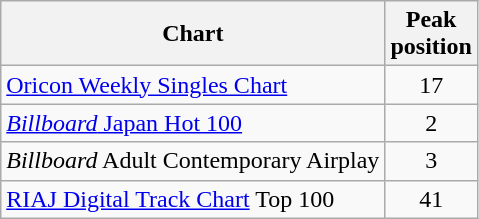<table class="wikitable">
<tr>
<th>Chart</th>
<th>Peak<br>position</th>
</tr>
<tr>
<td><a href='#'>Oricon Weekly Singles Chart</a></td>
<td align="center">17</td>
</tr>
<tr>
<td><a href='#'><em>Billboard</em> Japan Hot 100</a></td>
<td align="center">2</td>
</tr>
<tr>
<td><em>Billboard</em> Adult Contemporary Airplay</td>
<td align="center">3</td>
</tr>
<tr>
<td><a href='#'>RIAJ Digital Track Chart</a> Top 100</td>
<td align="center">41</td>
</tr>
</table>
